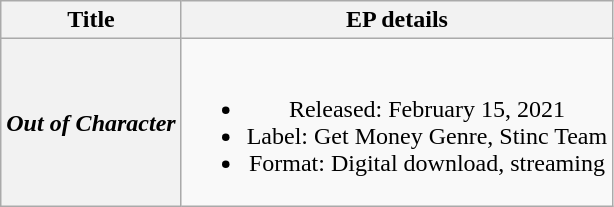<table class="wikitable plainrowheaders" style="text-align:center;">
<tr>
<th>Title</th>
<th>EP details</th>
</tr>
<tr>
<th scope="row"><em>Out of Character</em><br></th>
<td><br><ul><li>Released: February 15, 2021</li><li>Label: Get Money Genre, Stinc Team</li><li>Format: Digital download, streaming</li></ul></td>
</tr>
</table>
